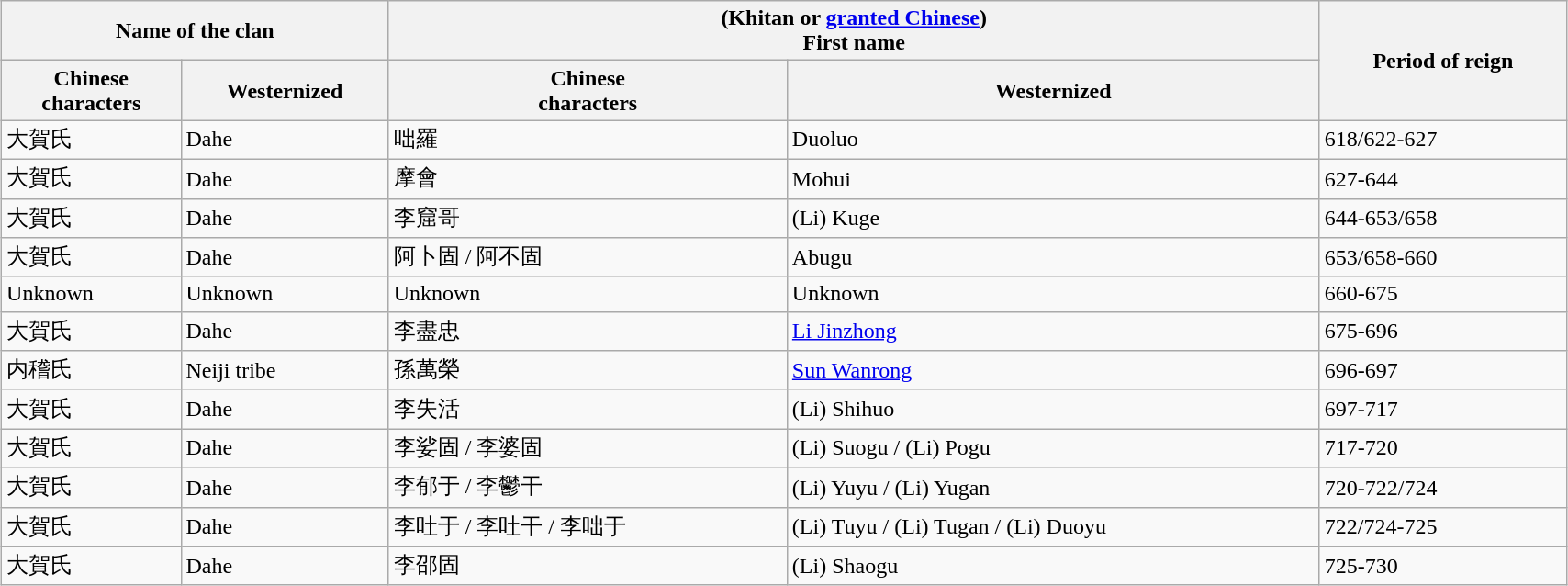<table class="wikitable" style="margin:auto;width:90%;">
<tr>
<th colspan=2>Name of the clan</th>
<th colspan=2>(Khitan or <a href='#'>granted Chinese</a>)<br> First name</th>
<th rowspan=2>Period of reign</th>
</tr>
<tr>
<th>Chinese <br>characters</th>
<th>Westernized</th>
<th>Chinese <br>characters</th>
<th>Westernized</th>
</tr>
<tr>
<td>大賀氏</td>
<td>Dahe</td>
<td>咄羅</td>
<td>Duoluo</td>
<td>618/622-627</td>
</tr>
<tr>
<td>大賀氏</td>
<td>Dahe</td>
<td>摩會</td>
<td>Mohui</td>
<td>627-644</td>
</tr>
<tr>
<td>大賀氏</td>
<td>Dahe</td>
<td>李窟哥</td>
<td>(Li) Kuge</td>
<td>644-653/658</td>
</tr>
<tr>
<td>大賀氏</td>
<td>Dahe</td>
<td>阿卜固 / 阿不固</td>
<td>Abugu</td>
<td>653/658-660</td>
</tr>
<tr>
<td>Unknown</td>
<td>Unknown</td>
<td>Unknown</td>
<td>Unknown</td>
<td>660-675</td>
</tr>
<tr>
<td>大賀氏</td>
<td>Dahe</td>
<td>李盡忠</td>
<td><a href='#'>Li Jinzhong</a></td>
<td>675-696</td>
</tr>
<tr>
<td>内稽氏</td>
<td>Neiji tribe</td>
<td>孫萬榮</td>
<td><a href='#'>Sun Wanrong</a></td>
<td>696-697</td>
</tr>
<tr>
<td>大賀氏</td>
<td>Dahe</td>
<td>李失活</td>
<td>(Li) Shihuo</td>
<td>697-717</td>
</tr>
<tr>
<td>大賀氏</td>
<td>Dahe</td>
<td>李娑固 / 李婆固</td>
<td>(Li) Suogu / (Li) Pogu</td>
<td>717-720</td>
</tr>
<tr>
<td>大賀氏</td>
<td>Dahe</td>
<td>李郁于 / 李鬱干</td>
<td>(Li) Yuyu / (Li) Yugan</td>
<td>720-722/724</td>
</tr>
<tr>
<td>大賀氏</td>
<td>Dahe</td>
<td>李吐于 / 李吐干 / 李咄于</td>
<td>(Li) Tuyu / (Li) Tugan / (Li) Duoyu</td>
<td>722/724-725</td>
</tr>
<tr>
<td>大賀氏</td>
<td>Dahe</td>
<td>李邵固</td>
<td>(Li) Shaogu</td>
<td>725-730</td>
</tr>
</table>
